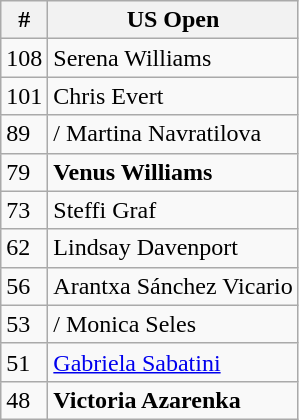<table class="wikitable" style="display:inline-table;">
<tr>
<th>#</th>
<th>US Open</th>
</tr>
<tr>
<td>108</td>
<td> Serena Williams</td>
</tr>
<tr>
<td>101</td>
<td> Chris Evert</td>
</tr>
<tr>
<td>89</td>
<td>/ Martina Navratilova</td>
</tr>
<tr>
<td>79</td>
<td> <strong>Venus Williams</strong></td>
</tr>
<tr>
<td>73</td>
<td> Steffi Graf</td>
</tr>
<tr>
<td>62</td>
<td> Lindsay Davenport</td>
</tr>
<tr>
<td>56</td>
<td> Arantxa Sánchez Vicario</td>
</tr>
<tr>
<td>53</td>
<td>/ Monica Seles</td>
</tr>
<tr>
<td>51</td>
<td> <a href='#'>Gabriela Sabatini</a></td>
</tr>
<tr>
<td>48</td>
<td> <strong>Victoria Azarenka</strong></td>
</tr>
</table>
